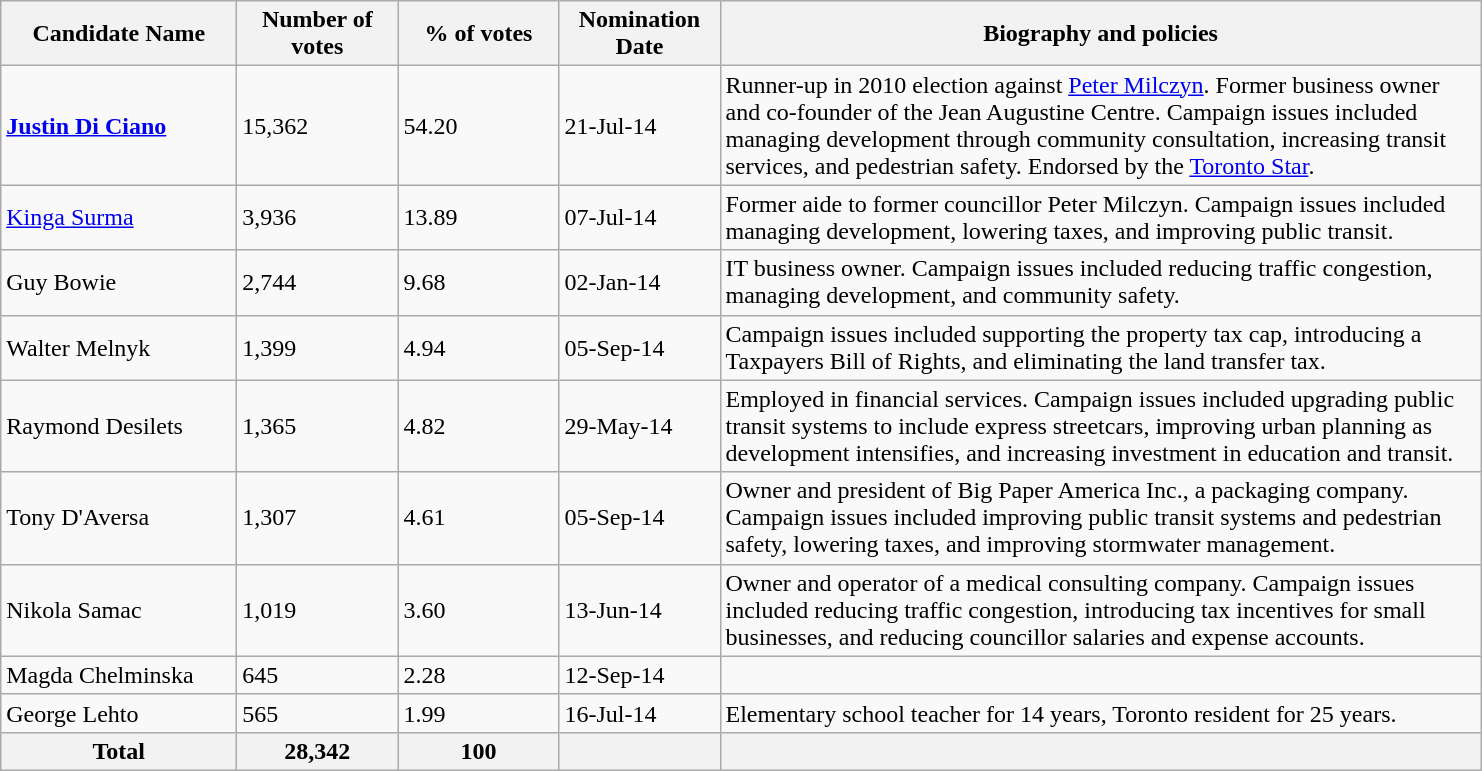<table class="wikitable">
<tr>
<th scope="col" style="width: 150px;">Candidate Name</th>
<th scope="col" style="width: 100px;">Number of votes</th>
<th scope="col" style="width: 100px;">% of votes</th>
<th scope="col" style="width: 100px;">Nomination Date</th>
<th scope="col" style="width: 500px;">Biography and policies</th>
</tr>
<tr>
<td><strong><a href='#'>Justin Di Ciano</a></strong></td>
<td>15,362</td>
<td>54.20</td>
<td>21-Jul-14</td>
<td>Runner-up in 2010 election against <a href='#'>Peter Milczyn</a>. Former business owner and co-founder of the Jean Augustine Centre. Campaign issues included managing development through community consultation, increasing transit services, and pedestrian safety. Endorsed by the <a href='#'>Toronto Star</a>.</td>
</tr>
<tr>
<td><a href='#'>Kinga Surma</a></td>
<td>3,936</td>
<td>13.89</td>
<td>07-Jul-14</td>
<td>Former aide to former councillor Peter Milczyn. Campaign issues included managing development, lowering taxes, and improving public transit.</td>
</tr>
<tr>
<td>Guy Bowie</td>
<td>2,744</td>
<td>9.68</td>
<td>02-Jan-14</td>
<td>IT business owner. Campaign issues included reducing traffic congestion, managing development, and community safety.</td>
</tr>
<tr>
<td>Walter Melnyk</td>
<td>1,399</td>
<td>4.94</td>
<td>05-Sep-14</td>
<td>Campaign issues included supporting the property tax cap, introducing a Taxpayers Bill of Rights, and eliminating the land transfer tax.</td>
</tr>
<tr>
<td>Raymond Desilets</td>
<td>1,365</td>
<td>4.82</td>
<td>29-May-14</td>
<td>Employed in financial services. Campaign issues included upgrading public transit systems to include express streetcars, improving urban planning as development intensifies, and increasing investment in education and transit.</td>
</tr>
<tr>
<td>Tony D'Aversa</td>
<td>1,307</td>
<td>4.61</td>
<td>05-Sep-14</td>
<td>Owner and president of Big Paper America Inc., a packaging company. Campaign issues included improving public transit systems and pedestrian safety, lowering taxes, and improving stormwater management.</td>
</tr>
<tr>
<td>Nikola Samac</td>
<td>1,019</td>
<td>3.60</td>
<td>13-Jun-14</td>
<td>Owner and operator of a medical consulting company. Campaign issues included reducing traffic congestion, introducing tax incentives for small businesses, and reducing councillor salaries and expense accounts.</td>
</tr>
<tr>
<td>Magda Chelminska</td>
<td>645</td>
<td>2.28</td>
<td>12-Sep-14</td>
<td></td>
</tr>
<tr>
<td>George Lehto</td>
<td>565</td>
<td>1.99</td>
<td>16-Jul-14</td>
<td>Elementary school teacher for 14 years, Toronto resident for 25 years.</td>
</tr>
<tr>
<th>Total</th>
<th align=right>28,342</th>
<th align=right>100</th>
<th></th>
<th></th>
</tr>
</table>
